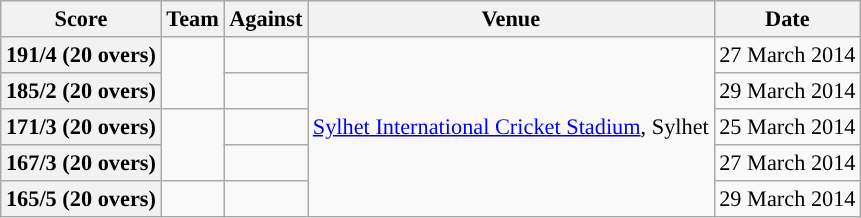<table class="wikitable sortable" style="text-align:left;font-size:93%;">
<tr>
<th scope=col>Score</th>
<th scope=col>Team</th>
<th scope=col>Against</th>
<th scope=col>Venue</th>
<th scope=col data-sort-type=date>Date</th>
</tr>
<tr>
<th scope=row>191/4 (20 overs)</th>
<td rowspan=2></td>
<td></td>
<td rowspan=5><a href='#'>Sylhet International Cricket Stadium</a>, Sylhet</td>
<td>27 March 2014</td>
</tr>
<tr>
<th scope=row>185/2 (20 overs)</th>
<td></td>
<td>29 March 2014</td>
</tr>
<tr>
<th scope=row>171/3 (20 overs)</th>
<td rowspan=2></td>
<td></td>
<td>25 March 2014</td>
</tr>
<tr>
<th scope=row>167/3 (20 overs)</th>
<td></td>
<td>27 March 2014</td>
</tr>
<tr>
<th scope=row>165/5 (20 overs)</th>
<td></td>
<td></td>
<td>29 March 2014</td>
</tr>
</table>
